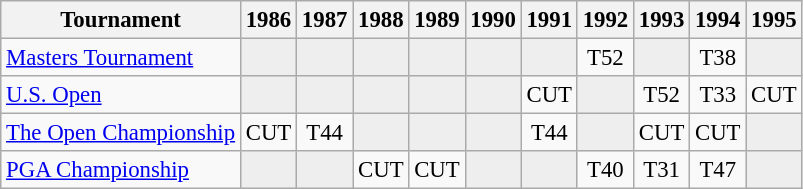<table class="wikitable" style="font-size:95%;text-align:center;">
<tr>
<th>Tournament</th>
<th>1986</th>
<th>1987</th>
<th>1988</th>
<th>1989</th>
<th>1990</th>
<th>1991</th>
<th>1992</th>
<th>1993</th>
<th>1994</th>
<th>1995</th>
</tr>
<tr>
<td align=left><a href='#'>Masters Tournament</a></td>
<td style="background:#eeeeee;"></td>
<td style="background:#eeeeee;"></td>
<td style="background:#eeeeee;"></td>
<td style="background:#eeeeee;"></td>
<td style="background:#eeeeee;"></td>
<td style="background:#eeeeee;"></td>
<td>T52</td>
<td style="background:#eeeeee;"></td>
<td>T38</td>
<td style="background:#eeeeee;"></td>
</tr>
<tr>
<td align=left><a href='#'>U.S. Open</a></td>
<td style="background:#eeeeee;"></td>
<td style="background:#eeeeee;"></td>
<td style="background:#eeeeee;"></td>
<td style="background:#eeeeee;"></td>
<td style="background:#eeeeee;"></td>
<td>CUT</td>
<td style="background:#eeeeee;"></td>
<td>T52</td>
<td>T33</td>
<td>CUT</td>
</tr>
<tr>
<td align=left><a href='#'>The Open Championship</a></td>
<td>CUT</td>
<td>T44</td>
<td style="background:#eeeeee;"></td>
<td style="background:#eeeeee;"></td>
<td style="background:#eeeeee;"></td>
<td>T44</td>
<td style="background:#eeeeee;"></td>
<td>CUT</td>
<td>CUT</td>
<td style="background:#eeeeee;"></td>
</tr>
<tr>
<td align=left><a href='#'>PGA Championship</a></td>
<td style="background:#eeeeee;"></td>
<td style="background:#eeeeee;"></td>
<td>CUT</td>
<td>CUT</td>
<td style="background:#eeeeee;"></td>
<td style="background:#eeeeee;"></td>
<td>T40</td>
<td>T31</td>
<td>T47</td>
<td style="background:#eeeeee;"></td>
</tr>
</table>
